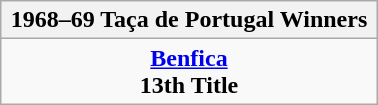<table class="wikitable" style="text-align: center; margin: 0 auto; width: 20%">
<tr>
<th>1968–69 Taça de Portugal Winners</th>
</tr>
<tr>
<td><strong><a href='#'>Benfica</a></strong><br><strong>13th Title</strong></td>
</tr>
</table>
